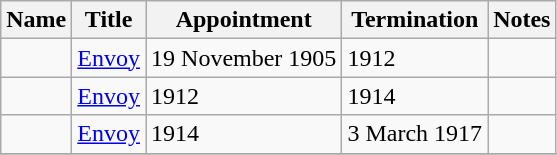<table class="wikitable">
<tr valign="middle">
<th>Name</th>
<th>Title</th>
<th>Appointment</th>
<th>Termination</th>
<th>Notes</th>
</tr>
<tr>
<td></td>
<td><a href='#'>Envoy</a></td>
<td>19 November 1905</td>
<td>1912</td>
<td></td>
</tr>
<tr>
<td></td>
<td><a href='#'>Envoy</a></td>
<td>1912</td>
<td>1914</td>
<td></td>
</tr>
<tr>
<td></td>
<td><a href='#'>Envoy</a></td>
<td>1914</td>
<td>3 March 1917</td>
<td></td>
</tr>
<tr>
</tr>
</table>
